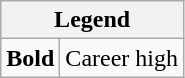<table class="wikitable mw-collapsible mw-collapsed">
<tr>
<th colspan="2">Legend</th>
</tr>
<tr>
<td><strong>Bold</strong></td>
<td>Career high</td>
</tr>
</table>
